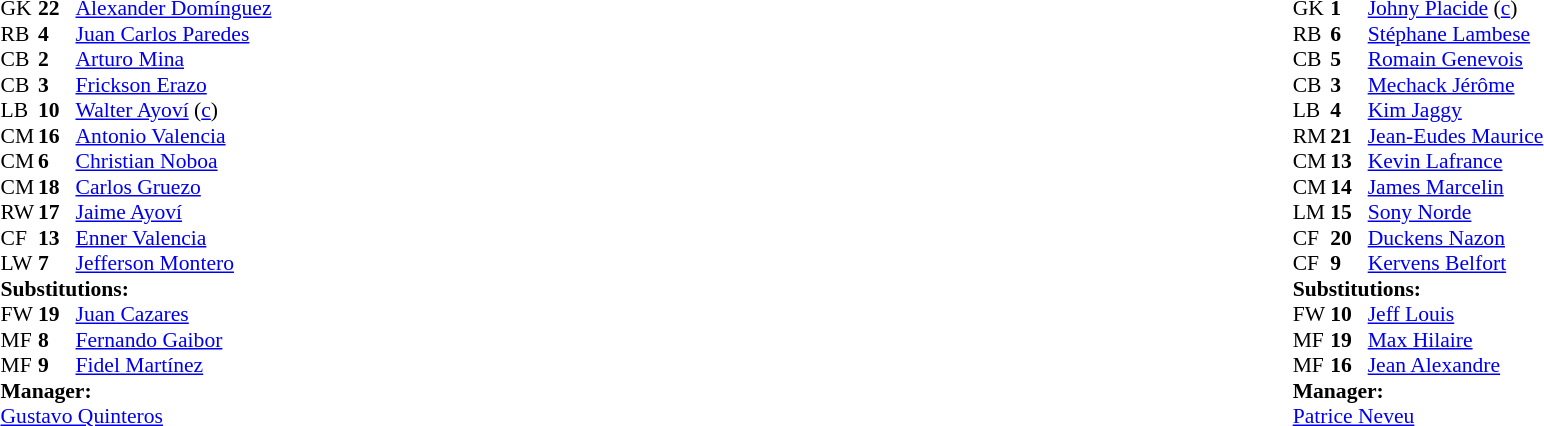<table width="100%">
<tr>
<td valign="top" width="40%"><br><table style="font-size:90%" cellspacing="0" cellpadding="0">
<tr>
<th width=25></th>
<th width=25></th>
</tr>
<tr>
<td>GK</td>
<td><strong>22</strong></td>
<td><a href='#'>Alexander Domínguez</a></td>
</tr>
<tr>
<td>RB</td>
<td><strong>4</strong></td>
<td><a href='#'>Juan Carlos Paredes</a></td>
</tr>
<tr>
<td>CB</td>
<td><strong>2</strong></td>
<td><a href='#'>Arturo Mina</a></td>
</tr>
<tr>
<td>CB</td>
<td><strong>3</strong></td>
<td><a href='#'>Frickson Erazo</a></td>
</tr>
<tr>
<td>LB</td>
<td><strong>10</strong></td>
<td><a href='#'>Walter Ayoví</a> (<a href='#'>c</a>)</td>
</tr>
<tr>
<td>CM</td>
<td><strong>16</strong></td>
<td><a href='#'>Antonio Valencia</a></td>
</tr>
<tr>
<td>CM</td>
<td><strong>6</strong></td>
<td><a href='#'>Christian Noboa</a></td>
</tr>
<tr>
<td>CM</td>
<td><strong>18</strong></td>
<td><a href='#'>Carlos Gruezo</a></td>
<td></td>
<td></td>
</tr>
<tr>
<td>RW</td>
<td><strong>17</strong></td>
<td><a href='#'>Jaime Ayoví</a></td>
<td></td>
<td></td>
</tr>
<tr>
<td>CF</td>
<td><strong>13</strong></td>
<td><a href='#'>Enner Valencia</a></td>
<td></td>
<td></td>
</tr>
<tr>
<td>LW</td>
<td><strong>7</strong></td>
<td><a href='#'>Jefferson Montero</a></td>
</tr>
<tr>
<td colspan=3><strong>Substitutions:</strong></td>
</tr>
<tr>
<td>FW</td>
<td><strong>19</strong></td>
<td><a href='#'>Juan Cazares</a></td>
<td></td>
<td></td>
</tr>
<tr>
<td>MF</td>
<td><strong>8</strong></td>
<td><a href='#'>Fernando Gaibor</a></td>
<td></td>
<td></td>
</tr>
<tr>
<td>MF</td>
<td><strong>9</strong></td>
<td><a href='#'>Fidel Martínez</a></td>
<td></td>
<td></td>
</tr>
<tr>
<td colspan=3><strong>Manager:</strong></td>
</tr>
<tr>
<td colspan=3> <a href='#'>Gustavo Quinteros</a></td>
</tr>
</table>
</td>
<td valign="top"></td>
<td valign="top" width="50%"><br><table style="font-size:90%; margin:auto" cellspacing="0" cellpadding="0">
<tr>
<th width=25></th>
<th width=25></th>
</tr>
<tr>
<td>GK</td>
<td><strong>1</strong></td>
<td><a href='#'>Johny Placide</a> (<a href='#'>c</a>)</td>
</tr>
<tr>
<td>RB</td>
<td><strong>6</strong></td>
<td><a href='#'>Stéphane Lambese</a></td>
</tr>
<tr>
<td>CB</td>
<td><strong>5</strong></td>
<td><a href='#'>Romain Genevois</a></td>
<td></td>
</tr>
<tr>
<td>CB</td>
<td><strong>3</strong></td>
<td><a href='#'>Mechack Jérôme</a></td>
</tr>
<tr>
<td>LB</td>
<td><strong>4</strong></td>
<td><a href='#'>Kim Jaggy</a></td>
</tr>
<tr>
<td>RM</td>
<td><strong>21</strong></td>
<td><a href='#'>Jean-Eudes Maurice</a></td>
</tr>
<tr>
<td>CM</td>
<td><strong>13</strong></td>
<td><a href='#'>Kevin Lafrance</a></td>
<td></td>
<td></td>
</tr>
<tr>
<td>CM</td>
<td><strong>14</strong></td>
<td><a href='#'>James Marcelin</a></td>
<td></td>
<td></td>
</tr>
<tr>
<td>LM</td>
<td><strong>15</strong></td>
<td><a href='#'>Sony Norde</a></td>
</tr>
<tr>
<td>CF</td>
<td><strong>20</strong></td>
<td><a href='#'>Duckens Nazon</a></td>
</tr>
<tr>
<td>CF</td>
<td><strong>9</strong></td>
<td><a href='#'>Kervens Belfort</a></td>
<td></td>
<td></td>
</tr>
<tr>
<td colspan=3><strong>Substitutions:</strong></td>
</tr>
<tr>
<td>FW</td>
<td><strong>10</strong></td>
<td><a href='#'>Jeff Louis</a></td>
<td></td>
<td></td>
</tr>
<tr>
<td>MF</td>
<td><strong>19</strong></td>
<td><a href='#'>Max Hilaire</a></td>
<td></td>
<td></td>
</tr>
<tr>
<td>MF</td>
<td><strong>16</strong></td>
<td><a href='#'>Jean Alexandre</a></td>
<td></td>
<td></td>
</tr>
<tr>
<td colspan=3><strong>Manager:</strong></td>
</tr>
<tr>
<td colspan=3> <a href='#'>Patrice Neveu</a></td>
</tr>
</table>
</td>
</tr>
</table>
